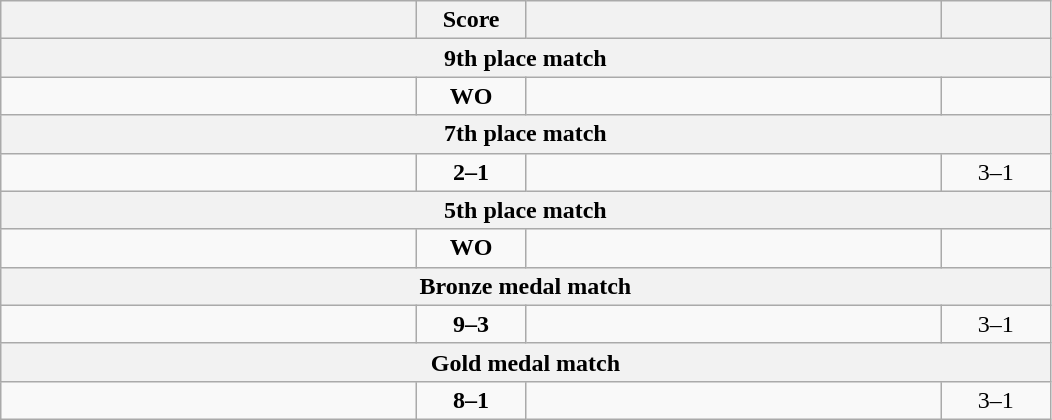<table class="wikitable" style="text-align: center; ">
<tr>
<th align="right" width="270"></th>
<th width="65">Score</th>
<th align="left" width="270"></th>
<th width="65"></th>
</tr>
<tr>
<th colspan="4">9th place match</th>
</tr>
<tr>
<td align="left"></td>
<td><strong>WO</strong></td>
<td align="left"><strong></strong></td>
<td></td>
</tr>
<tr>
<th colspan="4">7th place match</th>
</tr>
<tr>
<td align="left"><strong></strong></td>
<td><strong>2–1</strong></td>
<td align="left"></td>
<td>3–1 <strong></strong></td>
</tr>
<tr>
<th colspan="4">5th place match</th>
</tr>
<tr>
<td align="left"><strong></strong></td>
<td><strong>WO</strong></td>
<td align="left"></td>
<td></td>
</tr>
<tr>
<th colspan="4">Bronze medal match</th>
</tr>
<tr>
<td align="left"><strong></strong></td>
<td><strong>9–3</strong></td>
<td align="left"></td>
<td>3–1 <strong></strong></td>
</tr>
<tr>
<th colspan="4">Gold medal match</th>
</tr>
<tr>
<td align="left"><strong></strong></td>
<td><strong>8–1</strong></td>
<td align="left"></td>
<td>3–1 <strong></strong></td>
</tr>
</table>
